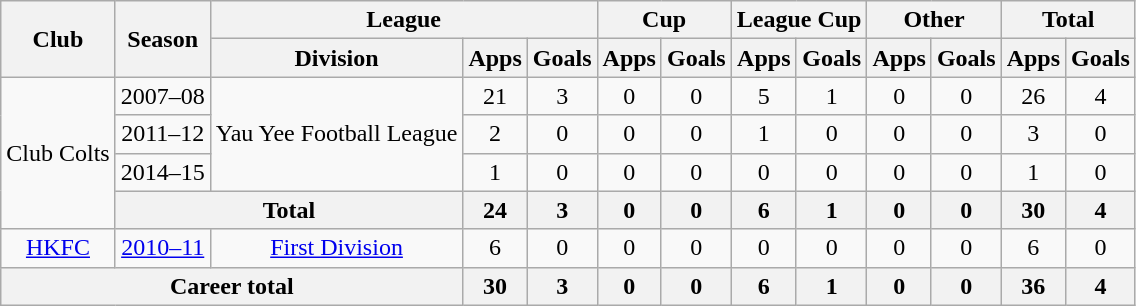<table class="wikitable" style="text-align: center">
<tr>
<th rowspan="2">Club</th>
<th rowspan="2">Season</th>
<th colspan="3">League</th>
<th colspan="2">Cup</th>
<th colspan="2">League Cup</th>
<th colspan="2">Other</th>
<th colspan="2">Total</th>
</tr>
<tr>
<th>Division</th>
<th>Apps</th>
<th>Goals</th>
<th>Apps</th>
<th>Goals</th>
<th>Apps</th>
<th>Goals</th>
<th>Apps</th>
<th>Goals</th>
<th>Apps</th>
<th>Goals</th>
</tr>
<tr>
<td rowspan="4">Club Colts</td>
<td>2007–08</td>
<td rowspan="3">Yau Yee Football League</td>
<td>21</td>
<td>3</td>
<td>0</td>
<td>0</td>
<td>5</td>
<td>1</td>
<td>0</td>
<td>0</td>
<td>26</td>
<td>4</td>
</tr>
<tr>
<td>2011–12</td>
<td>2</td>
<td>0</td>
<td>0</td>
<td>0</td>
<td>1</td>
<td>0</td>
<td>0</td>
<td>0</td>
<td>3</td>
<td>0</td>
</tr>
<tr>
<td>2014–15</td>
<td>1</td>
<td>0</td>
<td>0</td>
<td>0</td>
<td>0</td>
<td>0</td>
<td>0</td>
<td>0</td>
<td>1</td>
<td>0</td>
</tr>
<tr>
<th colspan="2">Total</th>
<th>24</th>
<th>3</th>
<th>0</th>
<th>0</th>
<th>6</th>
<th>1</th>
<th>0</th>
<th>0</th>
<th>30</th>
<th>4</th>
</tr>
<tr>
<td><a href='#'>HKFC</a></td>
<td><a href='#'>2010–11</a></td>
<td><a href='#'>First Division</a></td>
<td>6</td>
<td>0</td>
<td>0</td>
<td>0</td>
<td>0</td>
<td>0</td>
<td>0</td>
<td>0</td>
<td>6</td>
<td>0</td>
</tr>
<tr>
<th colspan="3">Career total</th>
<th>30</th>
<th>3</th>
<th>0</th>
<th>0</th>
<th>6</th>
<th>1</th>
<th>0</th>
<th>0</th>
<th>36</th>
<th>4</th>
</tr>
</table>
